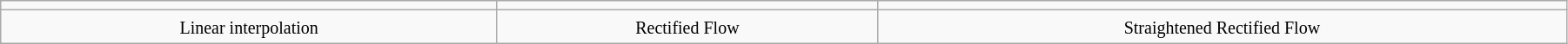<table class="wikitable" style="border: 1px solid #ccc; width: 95%;">
<tr>
<td style="text-align: center;"></td>
<td style="text-align: center;"></td>
<td style="text-align: center;"></td>
</tr>
<tr>
<td style="text-align: center;"><small>Linear interpolation </small></td>
<td style="text-align: center;"><small>Rectified Flow </small></td>
<td style="text-align: center;"><small>Straightened Rectified Flow  </small></td>
</tr>
</table>
